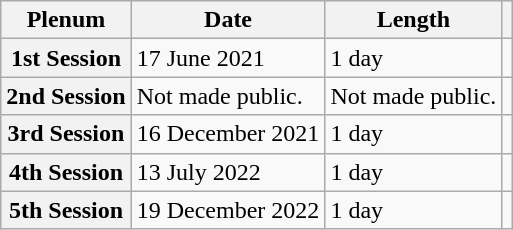<table class="wikitable sortable plainrowheaders">
<tr>
<th scope="col">Plenum</th>
<th scope="col">Date</th>
<th scope="col">Length</th>
<th scope="col" class="unsortable"></th>
</tr>
<tr>
<th scope="row">1st Session</th>
<td data-sort-value="1">17 June 2021</td>
<td>1 day</td>
<td align="center"></td>
</tr>
<tr>
<th scope="row">2nd Session</th>
<td data-sort-value="2">Not made public.</td>
<td>Not made public.</td>
<td align="center"></td>
</tr>
<tr>
<th scope="row">3rd Session</th>
<td data-sort-value="3">16 December 2021</td>
<td>1 day</td>
<td align="center"></td>
</tr>
<tr>
<th scope="row">4th Session</th>
<td data-sort-value="4">13 July 2022</td>
<td>1 day</td>
<td align="center"></td>
</tr>
<tr>
<th scope="row">5th Session</th>
<td data-sort-value="5">19 December 2022</td>
<td>1 day</td>
<td align="center"></td>
</tr>
</table>
